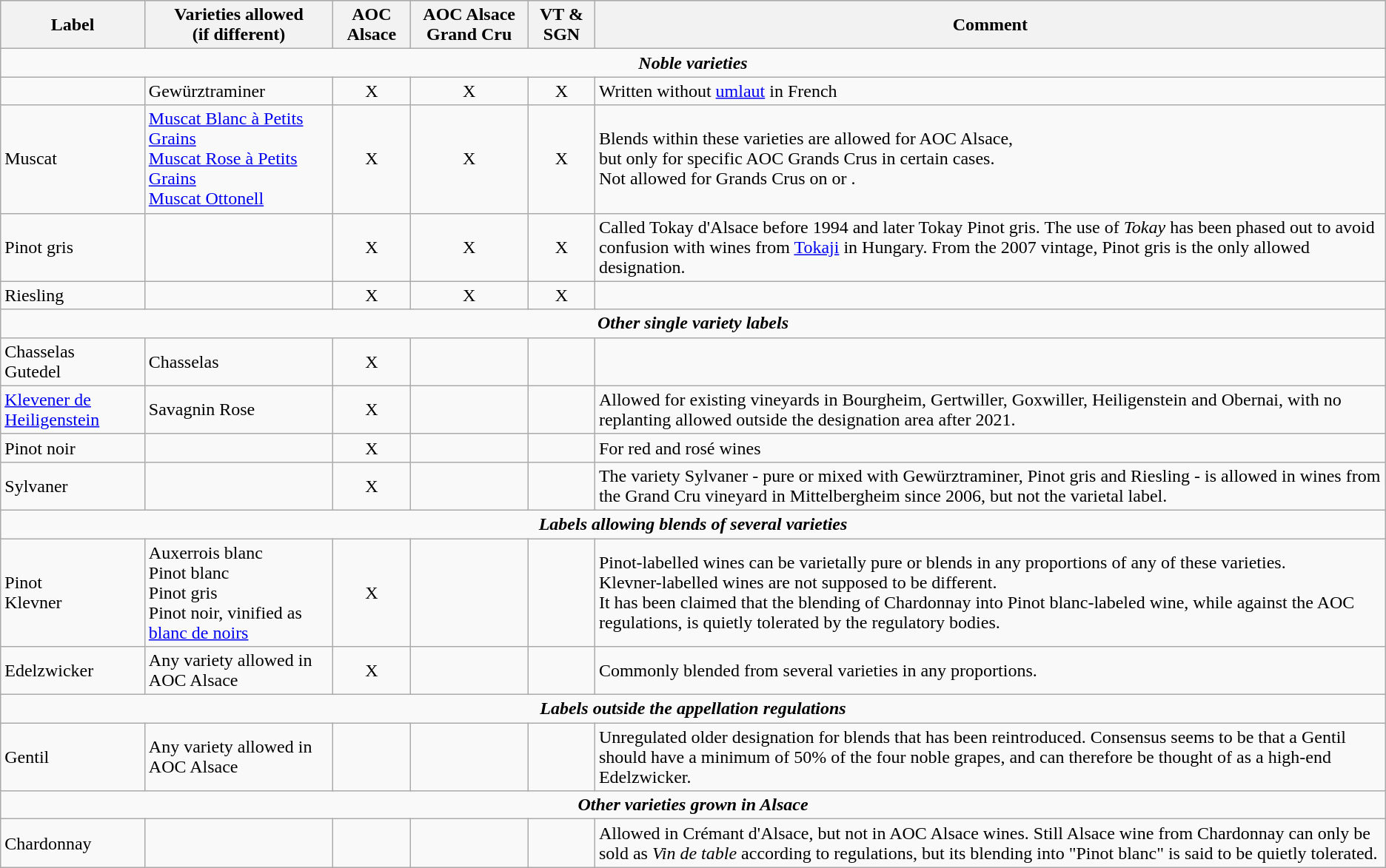<table class="wikitable">
<tr style="background:lightgrey;">
<th>Label</th>
<th>Varieties allowed <br> (if different)</th>
<th>AOC Alsace</th>
<th>AOC Alsace Grand Cru</th>
<th>VT & SGN</th>
<th>Comment</th>
</tr>
<tr>
<td colspan="6" & style="text-align:center;"><strong><em>Noble varieties</em></strong></td>
</tr>
<tr>
<td></td>
<td>Gewürztraminer</td>
<td style="text-align:center;">X</td>
<td style="text-align:center;">X</td>
<td style="text-align:center;">X</td>
<td>Written without <a href='#'>umlaut</a> in French</td>
</tr>
<tr>
<td>Muscat</td>
<td><a href='#'>Muscat Blanc à Petits Grains</a> <br> <a href='#'>Muscat Rose à Petits Grains</a> <br> <a href='#'>Muscat Ottonell</a></td>
<td style="text-align:center;">X</td>
<td style="text-align:center;">X</td>
<td style="text-align:center;">X</td>
<td>Blends within these varieties are allowed for AOC Alsace,<br>but only for specific AOC Grands Crus in certain cases.<br>Not allowed for Grands Crus on  or .</td>
</tr>
<tr>
<td>Pinot gris</td>
<td></td>
<td style="text-align:center;">X</td>
<td style="text-align:center;">X</td>
<td style="text-align:center;">X</td>
<td>Called Tokay d'Alsace before 1994 and later Tokay Pinot gris. The use of <em>Tokay</em> has been phased out to avoid confusion with wines from <a href='#'>Tokaji</a> in Hungary. From the 2007 vintage, Pinot gris is the only allowed designation.</td>
</tr>
<tr>
<td>Riesling</td>
<td></td>
<td style="text-align:center;">X</td>
<td style="text-align:center;">X</td>
<td style="text-align:center;">X</td>
<td></td>
</tr>
<tr>
<td colspan="6" & style="text-align:center;"><strong><em>Other single variety labels</em></strong></td>
</tr>
<tr>
<td>Chasselas <br> Gutedel</td>
<td>Chasselas</td>
<td style="text-align:center;">X</td>
<td></td>
<td></td>
<td></td>
</tr>
<tr>
<td><a href='#'>Klevener de Heiligenstein</a></td>
<td>Savagnin Rose</td>
<td style="text-align:center;">X</td>
<td></td>
<td></td>
<td>Allowed for existing vineyards in Bourgheim, Gertwiller, Goxwiller, Heiligenstein and Obernai, with no replanting allowed outside the designation area after 2021.</td>
</tr>
<tr>
<td>Pinot noir</td>
<td></td>
<td style="text-align:center;">X</td>
<td></td>
<td></td>
<td>For red and rosé wines</td>
</tr>
<tr>
<td>Sylvaner</td>
<td></td>
<td style="text-align:center;">X</td>
<td></td>
<td></td>
<td>The variety Sylvaner - pure or mixed with Gewürztraminer, Pinot gris and Riesling - is allowed in wines from the Grand Cru vineyard  in Mittelbergheim since 2006, but not the varietal label.</td>
</tr>
<tr>
<td colspan="6" & style="text-align:center;"><strong><em>Labels allowing blends of several varieties</em></strong></td>
</tr>
<tr>
<td>Pinot <br> Klevner</td>
<td>Auxerrois blanc <br> Pinot blanc <br> Pinot gris <br> Pinot noir, vinified as <a href='#'>blanc de noirs</a></td>
<td style="text-align:center;">X</td>
<td></td>
<td></td>
<td>Pinot-labelled wines can be varietally pure or blends in any proportions of any of these varieties.<br>Klevner-labelled wines are not supposed to be different.<br>It has been claimed that the blending of Chardonnay into Pinot blanc-labeled wine, while against the AOC regulations, is quietly tolerated by the regulatory bodies.</td>
</tr>
<tr>
<td>Edelzwicker</td>
<td>Any variety allowed in AOC Alsace</td>
<td style="text-align:center;">X</td>
<td></td>
<td></td>
<td>Commonly blended from several varieties in any proportions.</td>
</tr>
<tr>
<td colspan="6" & style="text-align:center;"><strong><em>Labels outside the appellation regulations</em></strong></td>
</tr>
<tr>
<td>Gentil</td>
<td>Any variety allowed in AOC Alsace</td>
<td></td>
<td></td>
<td></td>
<td>Unregulated older designation for blends that has been reintroduced. Consensus seems to be that a Gentil should have a minimum of 50% of the four noble grapes, and can therefore be thought of as a high-end Edelzwicker.</td>
</tr>
<tr>
<td colspan="6" & style="text-align:center;"><strong><em>Other varieties grown in Alsace</em></strong></td>
</tr>
<tr>
<td>Chardonnay</td>
<td></td>
<td></td>
<td></td>
<td></td>
<td>Allowed in Crémant d'Alsace, but not in AOC Alsace wines. Still Alsace wine from Chardonnay can only be sold as <em>Vin de table</em> according to regulations, but its blending into "Pinot blanc" is said to be quietly tolerated.</td>
</tr>
</table>
